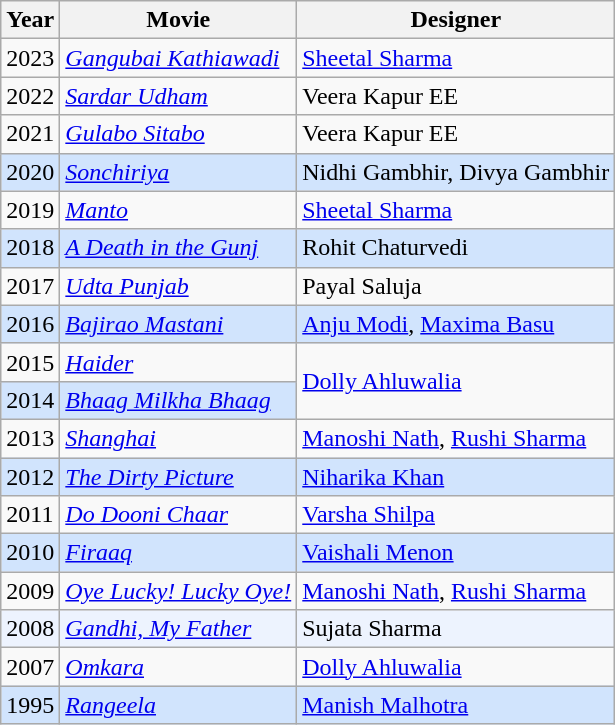<table class="wikitable">
<tr>
<th>Year</th>
<th>Movie</th>
<th>Designer</th>
</tr>
<tr>
<td>2023</td>
<td><em><a href='#'>Gangubai Kathiawadi</a></em></td>
<td><a href='#'>Sheetal Sharma</a></td>
</tr>
<tr>
<td>2022</td>
<td><em><a href='#'>Sardar Udham</a></em></td>
<td>Veera Kapur EE </td>
</tr>
<tr>
<td>2021</td>
<td><em><a href='#'>Gulabo Sitabo</a></em></td>
<td>Veera Kapur EE</td>
</tr>
<tr bgcolor="#d1e4fd">
<td>2020</td>
<td><em><a href='#'>Sonchiriya</a></em></td>
<td>Nidhi Gambhir, Divya Gambhir </td>
</tr>
<tr>
<td>2019</td>
<td><em><a href='#'>Manto</a></em></td>
<td><a href='#'>Sheetal Sharma</a></td>
</tr>
<tr bgcolor="#d1e4fd">
<td>2018</td>
<td><em><a href='#'>A Death in the Gunj</a></em></td>
<td>Rohit Chaturvedi </td>
</tr>
<tr>
<td>2017</td>
<td><em><a href='#'>Udta Punjab</a></em></td>
<td>Payal Saluja </td>
</tr>
<tr bgcolor="#d1e4fd">
<td>2016</td>
<td><em><a href='#'>Bajirao Mastani</a></em></td>
<td><a href='#'>Anju Modi</a>, <a href='#'>Maxima Basu</a></td>
</tr>
<tr>
<td>2015</td>
<td><em><a href='#'>Haider</a></em></td>
<td rowspan="2"><a href='#'>Dolly Ahluwalia</a></td>
</tr>
<tr bgcolor="#d1e4fd">
<td>2014</td>
<td><em><a href='#'>Bhaag Milkha Bhaag</a></em> </td>
</tr>
<tr>
<td>2013</td>
<td><a href='#'><em>Shanghai</em></a></td>
<td><a href='#'>Manoshi Nath</a>, <a href='#'>Rushi Sharma</a></td>
</tr>
<tr bgcolor="#d1e4fd">
<td>2012</td>
<td><em><a href='#'>The Dirty Picture</a></em></td>
<td><a href='#'>Niharika Khan</a></td>
</tr>
<tr>
<td>2011</td>
<td><em><a href='#'>Do Dooni Chaar</a></em></td>
<td><a href='#'>Varsha Shilpa</a></td>
</tr>
<tr bgcolor="#d1e4fd">
<td>2010</td>
<td><em><a href='#'>Firaaq</a></em></td>
<td><a href='#'>Vaishali Menon</a></td>
</tr>
<tr>
<td>2009</td>
<td><em><a href='#'>Oye Lucky! Lucky Oye!</a></em></td>
<td><a href='#'>Manoshi Nath</a>, <a href='#'>Rushi Sharma</a></td>
</tr>
<tr bgcolor=#edf3fe>
<td>2008</td>
<td><em><a href='#'>Gandhi, My Father</a></em></td>
<td>Sujata Sharma </td>
</tr>
<tr>
<td>2007</td>
<td><em><a href='#'>Omkara</a></em></td>
<td><a href='#'>Dolly Ahluwalia</a></td>
</tr>
<tr bgcolor="#d1e4fd">
<td>1995</td>
<td><em><a href='#'>Rangeela</a></em></td>
<td><a href='#'>Manish Malhotra</a></td>
</tr>
</table>
